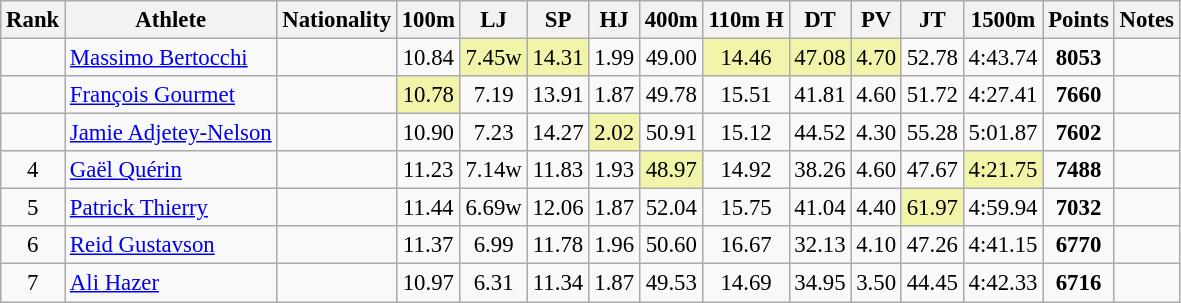<table class="wikitable sortable" style=" text-align:center;font-size:95%">
<tr>
<th>Rank</th>
<th>Athlete</th>
<th>Nationality</th>
<th>100m</th>
<th>LJ</th>
<th>SP</th>
<th>HJ</th>
<th>400m</th>
<th>110m H</th>
<th>DT</th>
<th>PV</th>
<th>JT</th>
<th>1500m</th>
<th>Points</th>
<th>Notes</th>
</tr>
<tr>
<td></td>
<td align=left><a href='#'>Massimo Bertocchi</a></td>
<td align=left></td>
<td>10.84</td>
<td bgcolor=#F2F5A9>7.45w</td>
<td bgcolor=#F2F5A9>14.31</td>
<td>1.99</td>
<td>49.00</td>
<td bgcolor=#F2F5A9>14.46</td>
<td bgcolor=#F2F5A9>47.08</td>
<td bgcolor=#F2F5A9>4.70</td>
<td>52.78</td>
<td>4:43.74</td>
<td><strong>8053</strong></td>
<td></td>
</tr>
<tr>
<td></td>
<td align=left><a href='#'>François Gourmet</a></td>
<td align=left></td>
<td bgcolor=#F2F5A9>10.78</td>
<td>7.19</td>
<td>13.91</td>
<td>1.87</td>
<td>49.78</td>
<td>15.51</td>
<td>41.81</td>
<td>4.60</td>
<td>51.72</td>
<td>4:27.41</td>
<td><strong>7660</strong></td>
<td></td>
</tr>
<tr>
<td></td>
<td align=left><a href='#'>Jamie Adjetey-Nelson</a></td>
<td align=left></td>
<td>10.90</td>
<td>7.23</td>
<td>14.27</td>
<td bgcolor=#F2F5A9>2.02</td>
<td>50.91</td>
<td>15.12</td>
<td>44.52</td>
<td>4.30</td>
<td>55.28</td>
<td>5:01.87</td>
<td><strong>7602</strong></td>
<td></td>
</tr>
<tr>
<td>4</td>
<td align=left><a href='#'>Gaël Quérin</a></td>
<td align=left></td>
<td>11.23</td>
<td>7.14w</td>
<td>11.83</td>
<td>1.93</td>
<td bgcolor=#F2F5A9>48.97</td>
<td>14.92</td>
<td>38.26</td>
<td>4.60</td>
<td>47.67</td>
<td bgcolor=#F2F5A9>4:21.75</td>
<td><strong>7488</strong></td>
<td></td>
</tr>
<tr>
<td>5</td>
<td align=left><a href='#'>Patrick Thierry</a></td>
<td align=left></td>
<td>11.44</td>
<td>6.69w</td>
<td>12.06</td>
<td>1.87</td>
<td>52.04</td>
<td>15.75</td>
<td>41.04</td>
<td>4.40</td>
<td bgcolor=#F2F5A9>61.97</td>
<td>4:59.94</td>
<td><strong>7032</strong></td>
<td></td>
</tr>
<tr>
<td>6</td>
<td align=left><a href='#'>Reid Gustavson</a></td>
<td align=left></td>
<td>11.37</td>
<td>6.99</td>
<td>11.78</td>
<td>1.96</td>
<td>50.60</td>
<td>16.67</td>
<td>32.13</td>
<td>4.10</td>
<td>47.26</td>
<td>4:41.15</td>
<td><strong>6770</strong></td>
<td></td>
</tr>
<tr>
<td>7</td>
<td align=left><a href='#'>Ali Hazer</a></td>
<td align=left></td>
<td>10.97</td>
<td>6.31</td>
<td>11.34</td>
<td>1.87</td>
<td>49.53</td>
<td>14.69</td>
<td>34.95</td>
<td>3.50</td>
<td>44.45</td>
<td>4:42.33</td>
<td><strong>6716</strong></td>
<td></td>
</tr>
</table>
